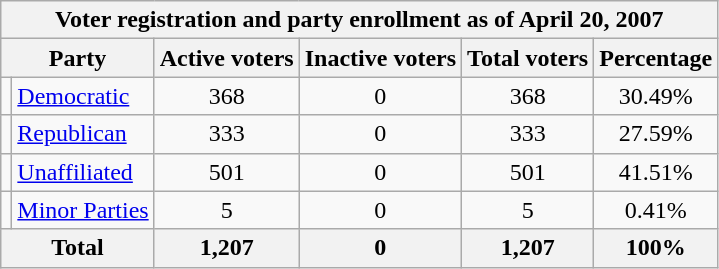<table class=wikitable>
<tr>
<th colspan = 6>Voter registration and party enrollment as of April 20, 2007</th>
</tr>
<tr>
<th colspan = 2>Party</th>
<th>Active voters</th>
<th>Inactive voters</th>
<th>Total voters</th>
<th>Percentage</th>
</tr>
<tr>
<td></td>
<td><a href='#'>Democratic</a></td>
<td align = center>368</td>
<td align = center>0</td>
<td align = center>368</td>
<td align = center>30.49%</td>
</tr>
<tr>
<td></td>
<td><a href='#'>Republican</a></td>
<td align = center>333</td>
<td align = center>0</td>
<td align = center>333</td>
<td align = center>27.59%</td>
</tr>
<tr>
<td></td>
<td><a href='#'>Unaffiliated</a></td>
<td align = center>501</td>
<td align = center>0</td>
<td align = center>501</td>
<td align = center>41.51%</td>
</tr>
<tr>
<td></td>
<td><a href='#'>Minor Parties</a></td>
<td align = center>5</td>
<td align = center>0</td>
<td align = center>5</td>
<td align = center>0.41%</td>
</tr>
<tr>
<th colspan = 2>Total</th>
<th align = center>1,207</th>
<th align = center>0</th>
<th align = center>1,207</th>
<th align = center>100%</th>
</tr>
</table>
